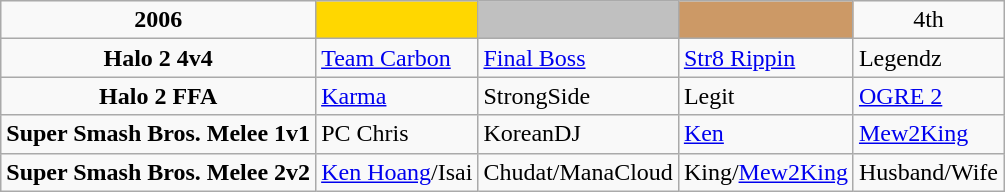<table class="wikitable" style="text-align:left">
<tr>
<td style="text-align:center"><strong>2006</strong></td>
<td style="text-align:center; background:gold;"></td>
<td style="text-align:center; background:silver;"></td>
<td style="text-align:center; background:#c96;"></td>
<td style="text-align:center">4th</td>
</tr>
<tr>
<td style="text-align:center"><strong>Halo 2 4v4</strong></td>
<td> <a href='#'>Team Carbon</a></td>
<td> <a href='#'>Final Boss</a></td>
<td> <a href='#'>Str8 Rippin</a></td>
<td> Legendz</td>
</tr>
<tr>
<td style="text-align:center"><strong>Halo 2 FFA</strong></td>
<td> <a href='#'>Karma</a></td>
<td> StrongSide</td>
<td> Legit</td>
<td> <a href='#'>OGRE 2</a></td>
</tr>
<tr>
<td style="text-align:center"><strong>Super Smash Bros. Melee 1v1</strong></td>
<td> PC Chris</td>
<td> KoreanDJ</td>
<td> <a href='#'>Ken</a></td>
<td> <a href='#'>Mew2King</a></td>
</tr>
<tr>
<td style="text-align:center"><strong>Super Smash Bros. Melee 2v2</strong></td>
<td> <a href='#'>Ken Hoang</a>/Isai</td>
<td> Chudat/ManaCloud</td>
<td> King/<a href='#'>Mew2King</a></td>
<td> Husband/Wife</td>
</tr>
</table>
